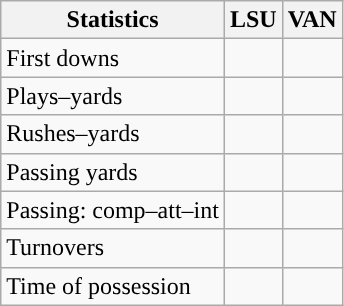<table class="wikitable" style="float:left">
<tr>
<th>Statistics</th>
<th>LSU</th>
<th>VAN</th>
</tr>
<tr>
<td>First downs</td>
<td></td>
<td></td>
</tr>
<tr>
<td>Plays–yards</td>
<td></td>
<td></td>
</tr>
<tr>
<td>Rushes–yards</td>
<td></td>
<td></td>
</tr>
<tr>
<td>Passing yards</td>
<td></td>
<td></td>
</tr>
<tr>
<td>Passing: comp–att–int</td>
<td></td>
<td></td>
</tr>
<tr>
<td>Turnovers</td>
<td></td>
<td></td>
</tr>
<tr>
<td>Time of possession</td>
<td></td>
<td></td>
</tr>
</table>
